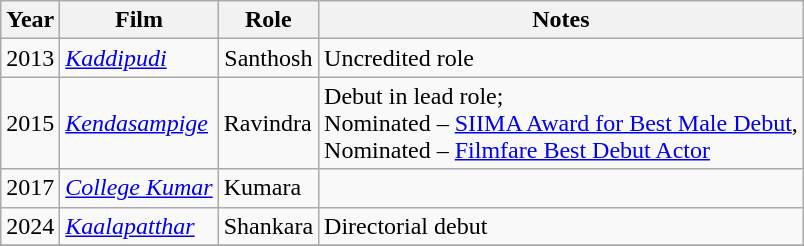<table class="wikitable sortable plainrowheaders">
<tr>
<th>Year</th>
<th>Film</th>
<th>Role</th>
<th>Notes</th>
</tr>
<tr>
<td>2013</td>
<td><em><a href='#'>Kaddipudi</a></em></td>
<td style="text-align: center;">Santhosh</td>
<td>Uncredited role</td>
</tr>
<tr>
<td>2015</td>
<td><em><a href='#'>Kendasampige</a></em></td>
<td>Ravindra</td>
<td>Debut in lead role;<br>Nominated – <a href='#'>SIIMA Award for Best Male Debut</a>, <br>Nominated – <a href='#'>Filmfare Best Debut Actor</a></td>
</tr>
<tr>
<td>2017</td>
<td><em><a href='#'>College Kumar</a></em></td>
<td>Kumara</td>
<td></td>
</tr>
<tr>
<td>2024</td>
<td><em><a href='#'>Kaalapatthar</a></em></td>
<td>Shankara</td>
<td>Directorial debut</td>
</tr>
<tr>
</tr>
</table>
